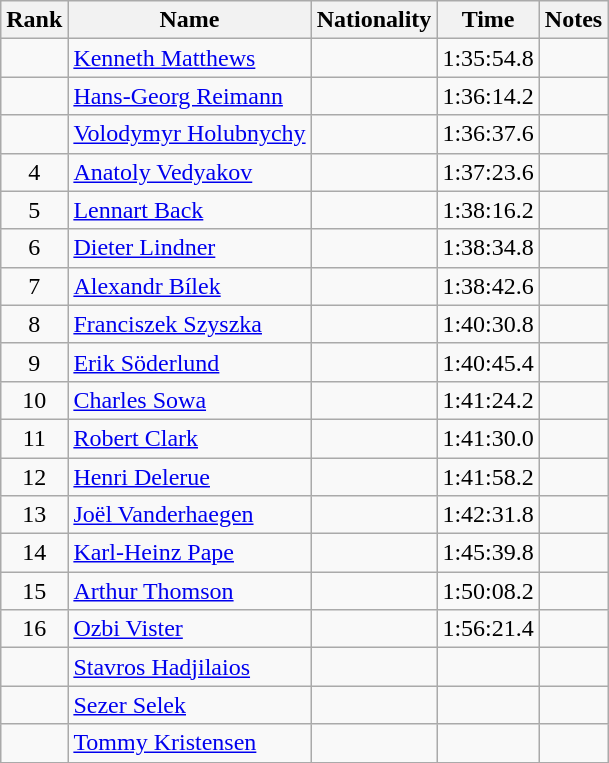<table class="wikitable sortable" style="text-align:center">
<tr>
<th>Rank</th>
<th>Name</th>
<th>Nationality</th>
<th>Time</th>
<th>Notes</th>
</tr>
<tr>
<td></td>
<td align=left><a href='#'>Kenneth Matthews</a></td>
<td align=left></td>
<td>1:35:54.8</td>
<td></td>
</tr>
<tr>
<td></td>
<td align=left><a href='#'>Hans-Georg Reimann</a></td>
<td align=left></td>
<td>1:36:14.2</td>
<td></td>
</tr>
<tr>
<td></td>
<td align=left><a href='#'>Volodymyr Holubnychy</a></td>
<td align=left></td>
<td>1:36:37.6</td>
<td></td>
</tr>
<tr>
<td>4</td>
<td align=left><a href='#'>Anatoly Vedyakov</a></td>
<td align=left></td>
<td>1:37:23.6</td>
<td></td>
</tr>
<tr>
<td>5</td>
<td align=left><a href='#'>Lennart Back</a></td>
<td align=left></td>
<td>1:38:16.2</td>
<td></td>
</tr>
<tr>
<td>6</td>
<td align=left><a href='#'>Dieter Lindner</a></td>
<td align=left></td>
<td>1:38:34.8</td>
<td></td>
</tr>
<tr>
<td>7</td>
<td align=left><a href='#'>Alexandr Bílek</a></td>
<td align=left></td>
<td>1:38:42.6</td>
<td></td>
</tr>
<tr>
<td>8</td>
<td align=left><a href='#'>Franciszek Szyszka</a></td>
<td align=left></td>
<td>1:40:30.8</td>
<td></td>
</tr>
<tr>
<td>9</td>
<td align=left><a href='#'>Erik Söderlund</a></td>
<td align=left></td>
<td>1:40:45.4</td>
<td></td>
</tr>
<tr>
<td>10</td>
<td align=left><a href='#'>Charles Sowa</a></td>
<td align=left></td>
<td>1:41:24.2</td>
<td></td>
</tr>
<tr>
<td>11</td>
<td align=left><a href='#'>Robert Clark</a></td>
<td align=left></td>
<td>1:41:30.0</td>
<td></td>
</tr>
<tr>
<td>12</td>
<td align=left><a href='#'>Henri Delerue</a></td>
<td align=left></td>
<td>1:41:58.2</td>
<td></td>
</tr>
<tr>
<td>13</td>
<td align=left><a href='#'>Joël Vanderhaegen</a></td>
<td align=left></td>
<td>1:42:31.8</td>
<td></td>
</tr>
<tr>
<td>14</td>
<td align=left><a href='#'>Karl-Heinz Pape</a></td>
<td align=left></td>
<td>1:45:39.8</td>
<td></td>
</tr>
<tr>
<td>15</td>
<td align=left><a href='#'>Arthur Thomson</a></td>
<td align=left></td>
<td>1:50:08.2</td>
<td></td>
</tr>
<tr>
<td>16</td>
<td align=left><a href='#'>Ozbi Vister</a></td>
<td align=left></td>
<td>1:56:21.4</td>
<td></td>
</tr>
<tr>
<td></td>
<td align=left><a href='#'>Stavros Hadjilaios</a></td>
<td align=left></td>
<td></td>
<td></td>
</tr>
<tr>
<td></td>
<td align=left><a href='#'>Sezer Selek</a></td>
<td align=left></td>
<td></td>
<td></td>
</tr>
<tr>
<td></td>
<td align=left><a href='#'>Tommy Kristensen</a></td>
<td align=left></td>
<td></td>
<td></td>
</tr>
</table>
